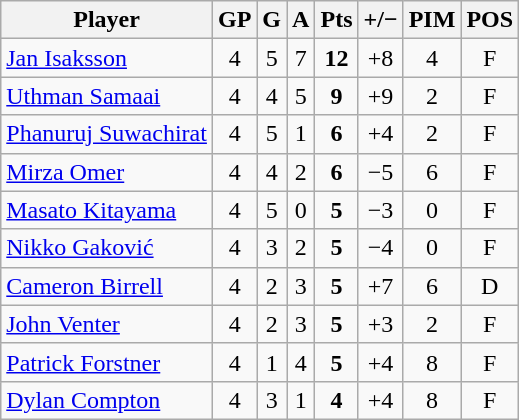<table class="wikitable sortable" style="text-align:center;">
<tr>
<th>Player</th>
<th>GP</th>
<th>G</th>
<th>A</th>
<th>Pts</th>
<th>+/−</th>
<th>PIM</th>
<th>POS</th>
</tr>
<tr>
<td style="text-align:left;"> <a href='#'>Jan Isaksson</a></td>
<td>4</td>
<td>5</td>
<td>7</td>
<td><strong>12</strong></td>
<td>+8</td>
<td>4</td>
<td>F</td>
</tr>
<tr>
<td style="text-align:left;"> <a href='#'>Uthman Samaai</a></td>
<td>4</td>
<td>4</td>
<td>5</td>
<td><strong>9</strong></td>
<td>+9</td>
<td>2</td>
<td>F</td>
</tr>
<tr>
<td style="text-align:left;"> <a href='#'>Phanuruj Suwachirat</a></td>
<td>4</td>
<td>5</td>
<td>1</td>
<td><strong>6</strong></td>
<td>+4</td>
<td>2</td>
<td>F</td>
</tr>
<tr>
<td style="text-align:left;"> <a href='#'>Mirza Omer</a></td>
<td>4</td>
<td>4</td>
<td>2</td>
<td><strong>6</strong></td>
<td>−5</td>
<td>6</td>
<td>F</td>
</tr>
<tr>
<td style="text-align:left;"> <a href='#'>Masato Kitayama</a></td>
<td>4</td>
<td>5</td>
<td>0</td>
<td><strong>5</strong></td>
<td>−3</td>
<td>0</td>
<td>F</td>
</tr>
<tr>
<td style="text-align:left;"> <a href='#'>Nikko Gaković</a></td>
<td>4</td>
<td>3</td>
<td>2</td>
<td><strong>5</strong></td>
<td>−4</td>
<td>0</td>
<td>F</td>
</tr>
<tr>
<td style="text-align:left;"> <a href='#'>Cameron Birrell</a></td>
<td>4</td>
<td>2</td>
<td>3</td>
<td><strong>5</strong></td>
<td>+7</td>
<td>6</td>
<td>D</td>
</tr>
<tr>
<td style="text-align:left;"> <a href='#'>John Venter</a></td>
<td>4</td>
<td>2</td>
<td>3</td>
<td><strong>5</strong></td>
<td>+3</td>
<td>2</td>
<td>F</td>
</tr>
<tr>
<td style="text-align:left;"> <a href='#'>Patrick Forstner</a></td>
<td>4</td>
<td>1</td>
<td>4</td>
<td><strong>5</strong></td>
<td>+4</td>
<td>8</td>
<td>F</td>
</tr>
<tr>
<td style="text-align:left;"> <a href='#'>Dylan Compton</a></td>
<td>4</td>
<td>3</td>
<td>1</td>
<td><strong>4</strong></td>
<td>+4</td>
<td>8</td>
<td>F</td>
</tr>
</table>
